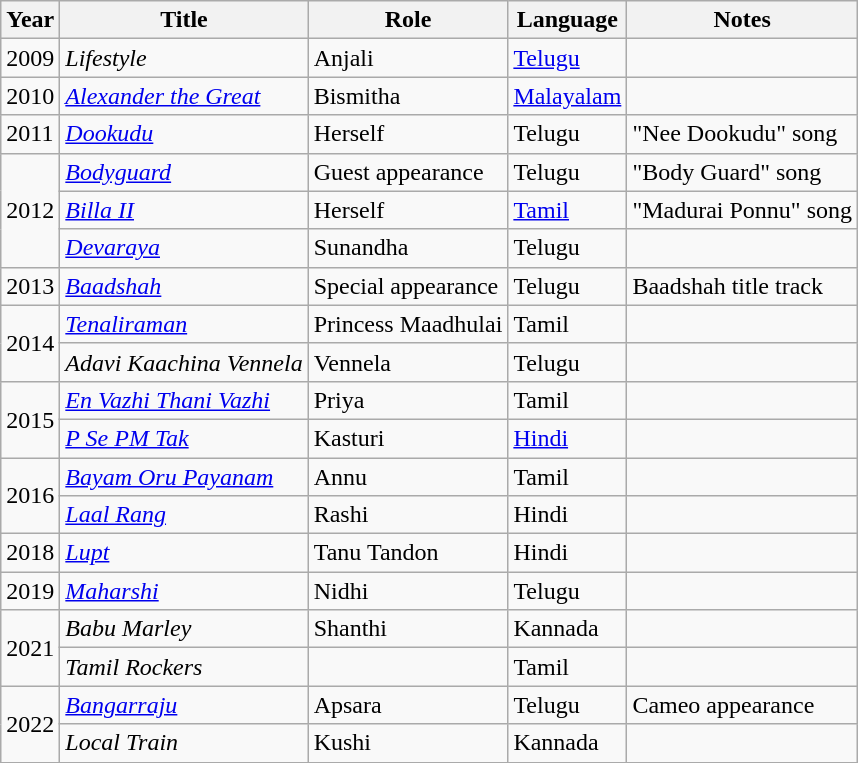<table class="wikitable sortable">
<tr>
<th>Year</th>
<th>Title</th>
<th>Role</th>
<th>Language</th>
<th class="unsortable">Notes</th>
</tr>
<tr>
<td>2009</td>
<td><em>Lifestyle</em></td>
<td>Anjali</td>
<td><a href='#'>Telugu</a></td>
<td></td>
</tr>
<tr>
<td>2010</td>
<td><em><a href='#'>Alexander the Great</a></em></td>
<td>Bismitha</td>
<td><a href='#'>Malayalam</a></td>
<td></td>
</tr>
<tr>
<td>2011</td>
<td><em><a href='#'>Dookudu</a></em></td>
<td>Herself</td>
<td>Telugu</td>
<td>"Nee Dookudu" song</td>
</tr>
<tr>
<td rowspan="3">2012</td>
<td><em><a href='#'>Bodyguard</a></em></td>
<td>Guest appearance</td>
<td>Telugu</td>
<td>"Body Guard" song</td>
</tr>
<tr>
<td><em><a href='#'>Billa II</a></em></td>
<td>Herself</td>
<td><a href='#'>Tamil</a></td>
<td>"Madurai Ponnu" song</td>
</tr>
<tr>
<td><em><a href='#'>Devaraya</a></em></td>
<td>Sunandha</td>
<td>Telugu</td>
<td></td>
</tr>
<tr>
<td>2013</td>
<td><em><a href='#'>Baadshah</a></em></td>
<td>Special appearance</td>
<td>Telugu</td>
<td>Baadshah title track</td>
</tr>
<tr>
<td rowspan="2">2014</td>
<td><em><a href='#'>Tenaliraman</a></em></td>
<td>Princess Maadhulai</td>
<td>Tamil</td>
<td></td>
</tr>
<tr>
<td><em>Adavi Kaachina Vennela</em></td>
<td>Vennela</td>
<td>Telugu</td>
<td></td>
</tr>
<tr>
<td rowspan="2">2015</td>
<td><em><a href='#'>En Vazhi Thani Vazhi</a></em></td>
<td>Priya</td>
<td>Tamil</td>
<td></td>
</tr>
<tr>
<td><em><a href='#'>P Se PM Tak</a></em></td>
<td>Kasturi</td>
<td><a href='#'>Hindi</a></td>
<td></td>
</tr>
<tr>
<td rowspan="2">2016</td>
<td><em><a href='#'>Bayam Oru Payanam</a></em></td>
<td>Annu</td>
<td>Tamil</td>
<td></td>
</tr>
<tr>
<td><em><a href='#'>Laal Rang</a></em></td>
<td>Rashi</td>
<td>Hindi</td>
<td></td>
</tr>
<tr>
<td>2018</td>
<td><em><a href='#'>Lupt</a></em></td>
<td>Tanu Tandon</td>
<td>Hindi</td>
<td></td>
</tr>
<tr>
<td>2019</td>
<td><em><a href='#'>Maharshi</a></em></td>
<td>Nidhi</td>
<td>Telugu</td>
<td></td>
</tr>
<tr>
<td rowspan="2">2021</td>
<td><em>Babu Marley</em></td>
<td>Shanthi</td>
<td>Kannada</td>
<td></td>
</tr>
<tr>
<td><em>Tamil Rockers</em></td>
<td></td>
<td>Tamil</td>
<td></td>
</tr>
<tr>
<td rowspan="2">2022</td>
<td><em><a href='#'>Bangarraju</a></em></td>
<td>Apsara</td>
<td>Telugu</td>
<td>Cameo appearance</td>
</tr>
<tr>
<td><em>Local Train</em></td>
<td>Kushi</td>
<td>Kannada</td>
<td></td>
</tr>
<tr>
</tr>
</table>
